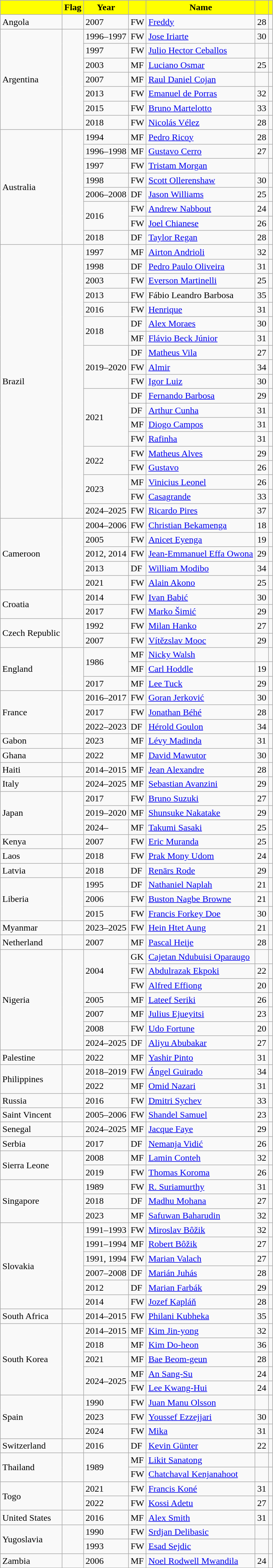<table class="wikitable">
<tr>
<th style="background:Yellow; color:Black;"></th>
<th style="background:Yellow; color:Black;">Flag</th>
<th style="background:Yellow; color:Black;">Year</th>
<th style="background:Yellow; color:Black;"></th>
<th style="background:Yellow; color:Black;">Name</th>
<th style="background:Yellow; color:Black;"></th>
<th style="background:Yellow; color:Black;"></th>
</tr>
<tr>
<td>Angola</td>
<td></td>
<td>2007</td>
<td>FW</td>
<td><a href='#'>Freddy</a></td>
<td>28</td>
<td></td>
</tr>
<tr>
<td rowspan="7">Argentina</td>
<td rowspan="7"></td>
<td>1996–1997</td>
<td>FW</td>
<td><a href='#'>Jose Iriarte</a></td>
<td>30</td>
<td></td>
</tr>
<tr>
<td>1997</td>
<td>FW</td>
<td><a href='#'>Julio Hector Ceballos</a></td>
<td></td>
<td></td>
</tr>
<tr>
<td>2003</td>
<td>MF</td>
<td><a href='#'>Luciano Osmar</a></td>
<td>25</td>
<td></td>
</tr>
<tr>
<td>2007</td>
<td>MF</td>
<td><a href='#'>Raul Daniel Cojan</a></td>
<td></td>
<td></td>
</tr>
<tr>
<td>2013</td>
<td>FW</td>
<td><a href='#'>Emanuel de Porras</a></td>
<td>32</td>
<td></td>
</tr>
<tr>
<td>2015</td>
<td>FW</td>
<td><a href='#'>Bruno Martelotto</a></td>
<td>33</td>
<td></td>
</tr>
<tr>
<td>2018</td>
<td>FW</td>
<td><a href='#'>Nicolás Vélez</a></td>
<td>28</td>
<td></td>
</tr>
<tr>
<td rowspan="8">Australia</td>
<td rowspan="8"></td>
<td>1994</td>
<td>MF</td>
<td><a href='#'>Pedro Ricoy</a></td>
<td>28</td>
<td></td>
</tr>
<tr>
<td>1996–1998</td>
<td>MF</td>
<td><a href='#'>Gustavo Cerro</a></td>
<td>27</td>
<td></td>
</tr>
<tr>
<td>1997</td>
<td>FW</td>
<td><a href='#'>Tristam Morgan</a></td>
<td></td>
<td></td>
</tr>
<tr>
<td>1998</td>
<td>FW</td>
<td><a href='#'>Scott Ollerenshaw</a></td>
<td>30</td>
<td></td>
</tr>
<tr>
<td>2006–2008</td>
<td>DF</td>
<td><a href='#'>Jason Williams</a></td>
<td>25</td>
<td></td>
</tr>
<tr>
<td rowspan="2">2016</td>
<td>FW</td>
<td><a href='#'>Andrew Nabbout</a></td>
<td>24</td>
<td></td>
</tr>
<tr>
<td>FW</td>
<td><a href='#'>Joel Chianese</a></td>
<td>26</td>
<td></td>
</tr>
<tr>
<td>2018</td>
<td>DF</td>
<td><a href='#'>Taylor Regan</a></td>
<td>28</td>
<td></td>
</tr>
<tr>
<td rowspan="19">Brazil</td>
<td rowspan="19"></td>
<td>1997</td>
<td>MF</td>
<td><a href='#'>Airton Andrioli</a></td>
<td>32</td>
<td></td>
</tr>
<tr>
<td>1998</td>
<td>DF</td>
<td><a href='#'>Pedro Paulo Oliveira</a></td>
<td>31</td>
<td></td>
</tr>
<tr>
<td>2003</td>
<td>FW</td>
<td><a href='#'>Everson Martinelli</a></td>
<td>25</td>
<td></td>
</tr>
<tr>
<td>2013</td>
<td>FW</td>
<td>Fábio Leandro Barbosa</td>
<td>35</td>
<td></td>
</tr>
<tr>
<td>2016</td>
<td>FW</td>
<td><a href='#'>Henrique</a></td>
<td>31</td>
<td></td>
</tr>
<tr>
<td rowspan="2">2018</td>
<td>DF</td>
<td><a href='#'>Alex Moraes</a></td>
<td>30</td>
<td></td>
</tr>
<tr>
<td>MF</td>
<td><a href='#'>Flávio Beck Júnior</a></td>
<td>31</td>
<td></td>
</tr>
<tr>
<td rowspan="3">2019–2020</td>
<td>DF</td>
<td><a href='#'>Matheus Vila</a></td>
<td>27</td>
<td></td>
</tr>
<tr>
<td>FW</td>
<td><a href='#'>Almir</a></td>
<td>34</td>
<td></td>
</tr>
<tr>
<td>FW</td>
<td><a href='#'>Igor Luiz</a></td>
<td>30</td>
<td></td>
</tr>
<tr>
<td rowspan="4">2021</td>
<td>DF</td>
<td><a href='#'>Fernando Barbosa</a></td>
<td>29</td>
<td></td>
</tr>
<tr>
<td>DF</td>
<td><a href='#'>Arthur Cunha</a></td>
<td>31</td>
<td></td>
</tr>
<tr>
<td>MF</td>
<td><a href='#'>Diogo Campos</a></td>
<td>31</td>
<td></td>
</tr>
<tr>
<td>FW</td>
<td><a href='#'>Rafinha</a></td>
<td>31</td>
<td></td>
</tr>
<tr>
<td rowspan="2">2022</td>
<td>FW</td>
<td><a href='#'>Matheus Alves</a></td>
<td>29</td>
<td></td>
</tr>
<tr>
<td>FW</td>
<td><a href='#'>Gustavo</a></td>
<td>26</td>
<td></td>
</tr>
<tr>
<td rowspan="2">2023</td>
<td>MF</td>
<td><a href='#'>Vinicius Leonel</a></td>
<td>26</td>
<td></td>
</tr>
<tr>
<td>FW</td>
<td><a href='#'>Casagrande</a></td>
<td>33</td>
<td></td>
</tr>
<tr>
<td>2024–2025</td>
<td>FW</td>
<td><a href='#'>Ricardo Pires</a></td>
<td>37</td>
<td></td>
</tr>
<tr>
<td rowspan="5">Cameroon</td>
<td rowspan="5"></td>
<td>2004–2006</td>
<td>FW</td>
<td><a href='#'>Christian Bekamenga</a></td>
<td>18</td>
<td></td>
</tr>
<tr>
<td>2005</td>
<td>FW</td>
<td><a href='#'>Anicet Eyenga</a></td>
<td>19</td>
<td></td>
</tr>
<tr>
<td>2012, 2014</td>
<td>FW</td>
<td><a href='#'>Jean-Emmanuel Effa Owona</a></td>
<td>29</td>
<td></td>
</tr>
<tr>
<td>2013</td>
<td>DF</td>
<td><a href='#'>William Modibo</a></td>
<td>34</td>
<td></td>
</tr>
<tr>
<td>2021</td>
<td>FW</td>
<td><a href='#'>Alain Akono</a></td>
<td>25</td>
<td></td>
</tr>
<tr>
<td rowspan="2">Croatia</td>
<td rowspan="2"></td>
<td>2014</td>
<td>FW</td>
<td><a href='#'>Ivan Babić</a></td>
<td>30</td>
<td></td>
</tr>
<tr>
<td>2017</td>
<td>FW</td>
<td><a href='#'>Marko Šimić</a></td>
<td>29</td>
<td></td>
</tr>
<tr>
<td rowspan="2">Czech Republic</td>
<td rowspan="2"></td>
<td>1992</td>
<td>FW</td>
<td><a href='#'>Milan Hanko</a></td>
<td>27</td>
<td></td>
</tr>
<tr>
<td>2007</td>
<td>FW</td>
<td><a href='#'>Vítězslav Mooc</a></td>
<td>29</td>
<td></td>
</tr>
<tr>
<td rowspan="3">England</td>
<td rowspan="3"></td>
<td rowspan="2">1986</td>
<td>MF</td>
<td><a href='#'>Nicky Walsh</a></td>
<td></td>
<td></td>
</tr>
<tr>
<td>MF</td>
<td><a href='#'>Carl Hoddle</a></td>
<td>19</td>
<td></td>
</tr>
<tr>
<td>2017</td>
<td>MF</td>
<td><a href='#'>Lee Tuck</a></td>
<td>29</td>
<td></td>
</tr>
<tr>
<td rowspan="3">France</td>
<td rowspan="3"></td>
<td>2016–2017</td>
<td>FW</td>
<td><a href='#'>Goran Jerković</a></td>
<td>30</td>
<td></td>
</tr>
<tr>
<td>2017</td>
<td>FW</td>
<td><a href='#'>Jonathan Béhé</a></td>
<td>28</td>
<td></td>
</tr>
<tr>
<td>2022–2023</td>
<td>DF</td>
<td><a href='#'>Hérold Goulon</a></td>
<td>34</td>
<td></td>
</tr>
<tr>
<td>Gabon</td>
<td></td>
<td>2023</td>
<td>MF</td>
<td><a href='#'>Lévy Madinda</a></td>
<td>31</td>
<td></td>
</tr>
<tr>
<td>Ghana</td>
<td></td>
<td>2022</td>
<td>MF</td>
<td><a href='#'>David Mawutor</a></td>
<td>30</td>
<td></td>
</tr>
<tr>
<td>Haiti</td>
<td></td>
<td>2014–2015</td>
<td>MF</td>
<td><a href='#'>Jean Alexandre</a></td>
<td>28</td>
<td></td>
</tr>
<tr>
<td>Italy</td>
<td></td>
<td>2024–2025</td>
<td>MF</td>
<td><a href='#'>Sebastian Avanzini</a></td>
<td>29</td>
<td></td>
</tr>
<tr>
<td rowspan="3">Japan</td>
<td rowspan="3"></td>
<td>2017</td>
<td>FW</td>
<td><a href='#'>Bruno Suzuki</a></td>
<td>27</td>
<td></td>
</tr>
<tr>
<td>2019–2020</td>
<td>MF</td>
<td><a href='#'>Shunsuke Nakatake</a></td>
<td>29</td>
<td></td>
</tr>
<tr>
<td>2024–</td>
<td>MF</td>
<td><a href='#'>Takumi Sasaki</a></td>
<td>25</td>
<td></td>
</tr>
<tr>
<td>Kenya</td>
<td></td>
<td>2007</td>
<td>FW</td>
<td><a href='#'>Eric Muranda</a></td>
<td>25</td>
<td></td>
</tr>
<tr>
<td>Laos</td>
<td></td>
<td>2018</td>
<td>FW</td>
<td><a href='#'>Prak Mony Udom</a></td>
<td>24</td>
<td></td>
</tr>
<tr>
<td>Latvia</td>
<td></td>
<td>2018</td>
<td>DF</td>
<td><a href='#'>Renārs Rode</a></td>
<td>29</td>
<td></td>
</tr>
<tr>
<td rowspan="3">Liberia</td>
<td rowspan="3"></td>
<td>1995</td>
<td>DF</td>
<td><a href='#'>Nathaniel Naplah</a></td>
<td>21</td>
<td></td>
</tr>
<tr>
<td>2006</td>
<td>FW</td>
<td><a href='#'>Buston Nagbe Browne</a></td>
<td>21</td>
<td></td>
</tr>
<tr>
<td>2015</td>
<td>FW</td>
<td><a href='#'>Francis Forkey Doe</a></td>
<td>30</td>
<td></td>
</tr>
<tr>
<td>Myanmar</td>
<td></td>
<td>2023–2025</td>
<td>FW</td>
<td><a href='#'>Hein Htet Aung</a></td>
<td>21</td>
<td></td>
</tr>
<tr>
<td>Netherland</td>
<td></td>
<td>2007</td>
<td>MF</td>
<td><a href='#'>Pascal Heije</a></td>
<td>28</td>
<td></td>
</tr>
<tr>
<td rowspan="7">Nigeria</td>
<td rowspan="7"></td>
<td rowspan="3">2004</td>
<td>GK</td>
<td><a href='#'>Cajetan Ndubuisi Oparaugo</a></td>
<td></td>
<td></td>
</tr>
<tr>
<td>FW</td>
<td><a href='#'>Abdulrazak Ekpoki</a></td>
<td>22</td>
<td></td>
</tr>
<tr>
<td>FW</td>
<td><a href='#'>Alfred Effiong</a></td>
<td>20</td>
<td></td>
</tr>
<tr>
<td>2005</td>
<td>MF</td>
<td><a href='#'>Lateef Seriki</a></td>
<td>26</td>
<td></td>
</tr>
<tr>
<td>2007</td>
<td>MF</td>
<td><a href='#'>Julius Ejueyitsi</a></td>
<td>23</td>
<td></td>
</tr>
<tr>
<td>2008</td>
<td>FW</td>
<td><a href='#'>Udo Fortune</a></td>
<td>20</td>
<td></td>
</tr>
<tr>
<td>2024–2025</td>
<td>DF</td>
<td><a href='#'>Aliyu Abubakar</a></td>
<td>27</td>
<td></td>
</tr>
<tr>
<td>Palestine</td>
<td></td>
<td>2022</td>
<td>MF</td>
<td><a href='#'>Yashir Pinto</a></td>
<td>31</td>
<td></td>
</tr>
<tr>
<td rowspan="2">Philippines</td>
<td rowspan="2"></td>
<td>2018–2019</td>
<td>FW</td>
<td><a href='#'>Ángel Guirado</a></td>
<td>34</td>
<td></td>
</tr>
<tr>
<td>2022</td>
<td>MF</td>
<td><a href='#'>Omid Nazari</a></td>
<td>31</td>
<td></td>
</tr>
<tr>
<td>Russia</td>
<td></td>
<td>2016</td>
<td>FW</td>
<td><a href='#'>Dmitri Sychev</a></td>
<td>33</td>
<td></td>
</tr>
<tr>
<td>Saint Vincent</td>
<td></td>
<td>2005–2006</td>
<td>FW</td>
<td><a href='#'>Shandel Samuel</a></td>
<td>23</td>
<td></td>
</tr>
<tr>
<td>Senegal</td>
<td></td>
<td>2024–2025</td>
<td>MF</td>
<td><a href='#'>Jacque Faye</a></td>
<td>29</td>
<td></td>
</tr>
<tr>
<td>Serbia</td>
<td></td>
<td>2017</td>
<td>DF</td>
<td><a href='#'>Nemanja Vidić</a></td>
<td>26</td>
<td></td>
</tr>
<tr>
<td rowspan="2">Sierra Leone</td>
<td rowspan="2"></td>
<td>2008</td>
<td>MF</td>
<td><a href='#'>Lamin Conteh</a></td>
<td>32</td>
<td></td>
</tr>
<tr>
<td>2019</td>
<td>FW</td>
<td><a href='#'>Thomas Koroma</a></td>
<td>26</td>
<td></td>
</tr>
<tr>
<td rowspan="3">Singapore</td>
<td rowspan="3"></td>
<td>1989</td>
<td>FW</td>
<td><a href='#'>R. Suriamurthy</a></td>
<td>31</td>
<td></td>
</tr>
<tr>
<td>2018</td>
<td>DF</td>
<td><a href='#'>Madhu Mohana</a></td>
<td>27</td>
<td></td>
</tr>
<tr>
<td>2023</td>
<td>MF</td>
<td><a href='#'>Safuwan Baharudin</a></td>
<td>32</td>
<td></td>
</tr>
<tr>
<td rowspan="6">Slovakia</td>
<td rowspan="6"></td>
<td>1991–1993</td>
<td>FW</td>
<td><a href='#'>Miroslav Bôžik</a></td>
<td>32</td>
<td></td>
</tr>
<tr>
<td>1991–1994</td>
<td>MF</td>
<td><a href='#'>Robert Bôžik</a></td>
<td>27</td>
<td></td>
</tr>
<tr>
<td>1991, 1994</td>
<td>FW</td>
<td><a href='#'>Marian Valach</a></td>
<td>27</td>
<td></td>
</tr>
<tr>
<td>2007–2008</td>
<td>DF</td>
<td><a href='#'>Marián Juhás</a></td>
<td>28</td>
<td></td>
</tr>
<tr>
<td>2012</td>
<td>DF</td>
<td><a href='#'>Marian Farbák</a></td>
<td>29</td>
<td></td>
</tr>
<tr>
<td>2014</td>
<td>FW</td>
<td><a href='#'>Jozef Kapláň</a></td>
<td>28</td>
<td></td>
</tr>
<tr>
<td>South Africa</td>
<td></td>
<td>2014–2015</td>
<td>FW</td>
<td><a href='#'>Philani Kubheka</a></td>
<td>35</td>
<td></td>
</tr>
<tr>
<td rowspan="5">South Korea</td>
<td rowspan="5"></td>
<td>2014–2015</td>
<td>MF</td>
<td><a href='#'>Kim Jin-yong</a></td>
<td>32</td>
<td></td>
</tr>
<tr>
<td>2018</td>
<td>MF</td>
<td><a href='#'>Kim Do-heon</a></td>
<td>36</td>
<td></td>
</tr>
<tr>
<td>2021</td>
<td>MF</td>
<td><a href='#'>Bae Beom-geun</a></td>
<td>28</td>
<td></td>
</tr>
<tr>
<td rowspan="2">2024–2025</td>
<td>MF</td>
<td><a href='#'>An Sang-Su</a></td>
<td>24</td>
<td></td>
</tr>
<tr>
<td>FW</td>
<td><a href='#'>Lee Kwang-Hui</a></td>
<td>24</td>
<td></td>
</tr>
<tr>
<td rowspan="3">Spain</td>
<td rowspan="3"></td>
<td>1990</td>
<td>FW</td>
<td><a href='#'>Juan Manu Olsson</a></td>
<td></td>
<td></td>
</tr>
<tr>
<td>2023</td>
<td>FW</td>
<td><a href='#'>Youssef Ezzejjari</a></td>
<td>30</td>
<td></td>
</tr>
<tr>
<td>2024</td>
<td>FW</td>
<td><a href='#'>Mika</a></td>
<td>31</td>
<td></td>
</tr>
<tr>
<td>Switzerland</td>
<td></td>
<td>2016</td>
<td>DF</td>
<td><a href='#'>Kevin Günter</a></td>
<td>22</td>
<td></td>
</tr>
<tr>
<td rowspan="2">Thailand</td>
<td rowspan="2"></td>
<td rowspan="2">1989</td>
<td>MF</td>
<td><a href='#'>Likit Sanatong</a></td>
<td></td>
<td></td>
</tr>
<tr>
<td>FW</td>
<td><a href='#'>Chatchaval Kenjanahoot</a></td>
<td></td>
<td></td>
</tr>
<tr>
<td rowspan="2">Togo</td>
<td rowspan="2"></td>
<td>2021</td>
<td>FW</td>
<td><a href='#'>Francis Koné</a></td>
<td>31</td>
<td></td>
</tr>
<tr>
<td>2022</td>
<td>FW</td>
<td><a href='#'>Kossi Adetu</a></td>
<td>27</td>
<td></td>
</tr>
<tr>
<td>United States</td>
<td></td>
<td>2016</td>
<td>MF</td>
<td><a href='#'>Alex Smith</a></td>
<td>31</td>
<td></td>
</tr>
<tr>
<td rowspan="2">Yugoslavia</td>
<td rowspan="2"></td>
<td>1990</td>
<td>FW</td>
<td><a href='#'>Srdjan Delibasic</a></td>
<td></td>
<td></td>
</tr>
<tr>
<td>1993</td>
<td>FW</td>
<td><a href='#'>Esad Sejdic</a></td>
<td></td>
<td></td>
</tr>
<tr>
<td>Zambia</td>
<td></td>
<td>2006</td>
<td>MF</td>
<td><a href='#'>Noel Rodwell Mwandila</a></td>
<td>24</td>
<td></td>
</tr>
</table>
